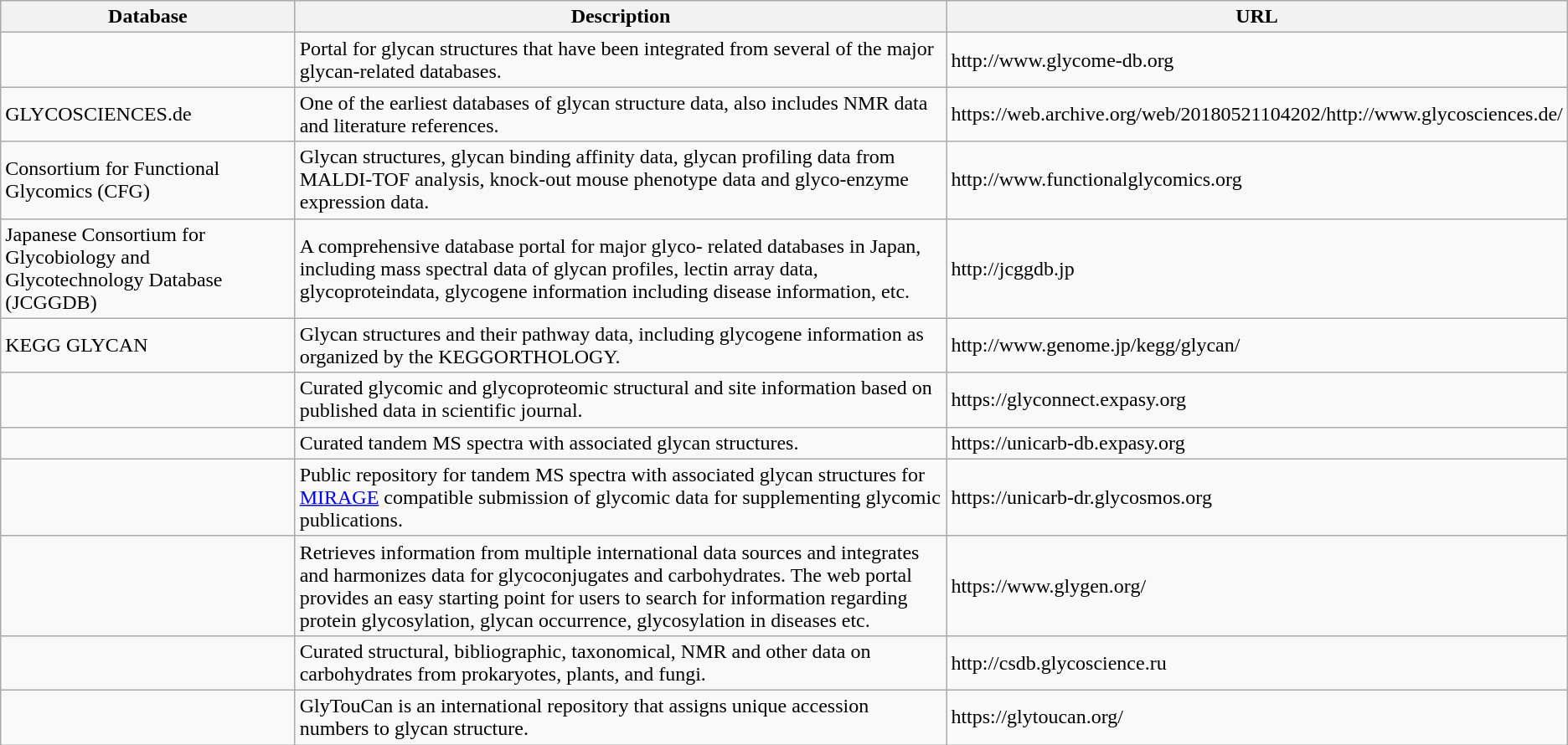<table class="wikitable">
<tr>
<th>Database</th>
<th>Description</th>
<th>URL</th>
</tr>
<tr>
<td></td>
<td>Portal for glycan structures that have been integrated from several of the major glycan-related databases.</td>
<td>http://www.glycome-db.org</td>
</tr>
<tr>
<td>GLYCOSCIENCES.de</td>
<td>One of the earliest databases of glycan structure data, also includes NMR data and literature references.</td>
<td>https://web.archive.org/web/20180521104202/http://www.glycosciences.de/</td>
</tr>
<tr>
<td>Consortium for Functional Glycomics (CFG)</td>
<td>Glycan structures, glycan binding affinity data, glycan profiling data from MALDI-TOF analysis, knock-out mouse phenotype data and glyco-enzyme expression data.</td>
<td>http://www.functionalglycomics.org</td>
</tr>
<tr>
<td>Japanese Consortium for Glycobiology and Glycotechnology Database (JCGGDB)</td>
<td>A comprehensive database portal for major glyco- related databases in Japan, including mass spectral data of glycan profiles, lectin array data, glycoproteindata, glycogene information including disease information, etc.</td>
<td>http://jcggdb.jp</td>
</tr>
<tr>
<td>KEGG GLYCAN</td>
<td>Glycan structures and their pathway data, including glycogene information as organized by the KEGGORTHOLOGY.</td>
<td>http://www.genome.jp/kegg/glycan/</td>
</tr>
<tr>
<td></td>
<td>Curated glycomic and glycoproteomic structural and site information based on published data in scientific journal.</td>
<td>https://glyconnect.expasy.org</td>
</tr>
<tr>
<td></td>
<td>Curated tandem MS spectra  with associated glycan structures.</td>
<td>https://unicarb-db.expasy.org</td>
</tr>
<tr>
<td></td>
<td>Public repository for tandem MS spectra  with associated glycan structures for <a href='#'>MIRAGE</a> compatible submission of glycomic data for supplementing  glycomic publications.</td>
<td>https://unicarb-dr.glycosmos.org</td>
</tr>
<tr>
<td></td>
<td>Retrieves information from multiple international data sources and integrates and harmonizes data for glycoconjugates and carbohydrates. The web portal provides an easy starting point for users to search for information regarding protein glycosylation, glycan occurrence, glycosylation in diseases etc.</td>
<td>https://www.glygen.org/</td>
</tr>
<tr>
<td></td>
<td>Curated structural, bibliographic, taxonomical, NMR and other data on carbohydrates from prokaryotes, plants, and fungi.</td>
<td>http://csdb.glycoscience.ru</td>
</tr>
<tr>
<td></td>
<td>GlyTouCan is an international repository that assigns unique accession numbers to glycan structure.</td>
<td>https://glytoucan.org/</td>
</tr>
</table>
